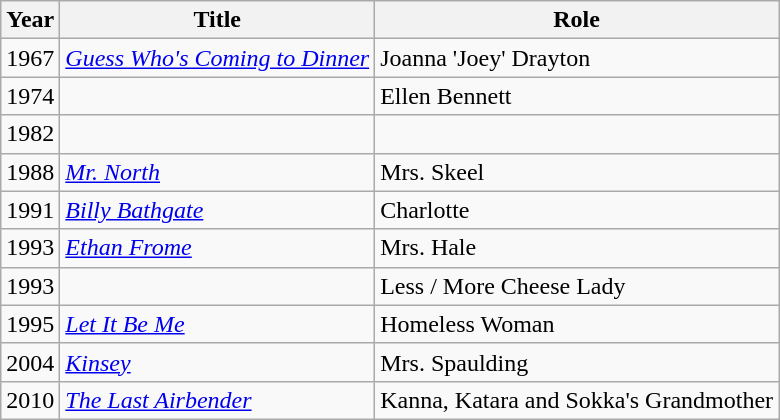<table class="wikitable sortable">
<tr>
<th>Year</th>
<th>Title</th>
<th>Role</th>
</tr>
<tr>
<td>1967</td>
<td><em><a href='#'>Guess Who's Coming to Dinner</a></em></td>
<td>Joanna 'Joey' Drayton</td>
</tr>
<tr>
<td>1974</td>
<td><em></em></td>
<td>Ellen Bennett</td>
</tr>
<tr>
<td>1982</td>
<td><em></em></td>
<td></td>
</tr>
<tr>
<td>1988</td>
<td><em><a href='#'>Mr. North</a></em></td>
<td>Mrs. Skeel</td>
</tr>
<tr>
<td>1991</td>
<td><a href='#'><em>Billy Bathgate</em></a></td>
<td>Charlotte</td>
</tr>
<tr>
<td>1993</td>
<td><a href='#'><em>Ethan Frome</em></a></td>
<td>Mrs. Hale</td>
</tr>
<tr>
<td>1993</td>
<td><em></em></td>
<td>Less / More Cheese Lady</td>
</tr>
<tr>
<td>1995</td>
<td><a href='#'><em>Let It Be Me</em></a></td>
<td>Homeless Woman</td>
</tr>
<tr>
<td>2004</td>
<td><a href='#'><em>Kinsey</em></a></td>
<td>Mrs. Spaulding</td>
</tr>
<tr>
<td>2010</td>
<td><a href='#'><em>The Last Airbender</em></a></td>
<td>Kanna, Katara and Sokka's Grandmother</td>
</tr>
</table>
